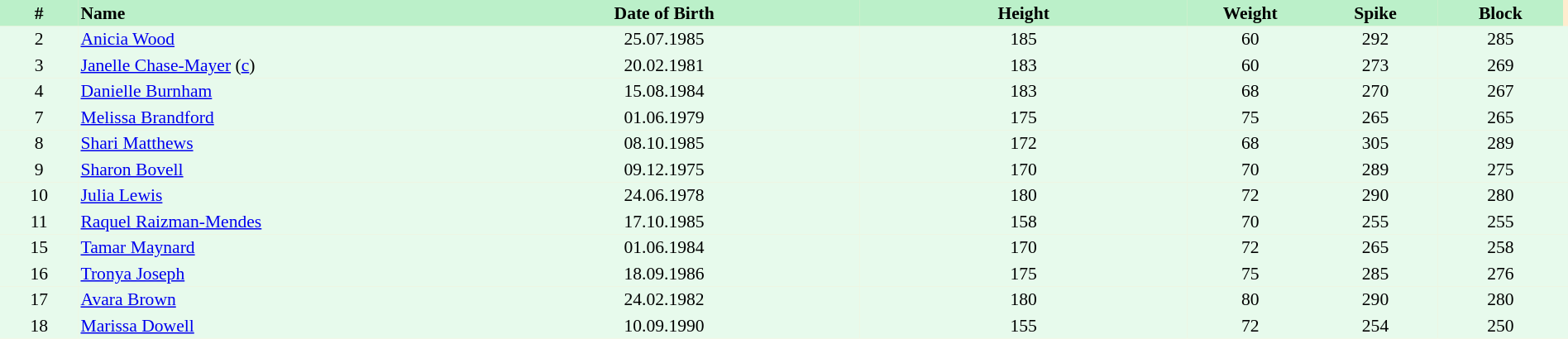<table border=0 cellpadding=2 cellspacing=0  |- bgcolor=#FFECCE style="text-align:center; font-size:90%;" width=100%>
<tr bgcolor=#BBF0C9>
<th width=5%>#</th>
<th width=25% align=left>Name</th>
<th width=25%>Date of Birth</th>
<th width=21%>Height</th>
<th width=8%>Weight</th>
<th width=8%>Spike</th>
<th width=8%>Block</th>
</tr>
<tr bgcolor=#E7FAEC>
<td>2</td>
<td align=left><a href='#'>Anicia Wood</a></td>
<td>25.07.1985</td>
<td>185</td>
<td>60</td>
<td>292</td>
<td>285</td>
<td></td>
</tr>
<tr bgcolor=#E7FAEC>
<td>3</td>
<td align=left><a href='#'>Janelle Chase-Mayer</a> (<a href='#'>c</a>)</td>
<td>20.02.1981</td>
<td>183</td>
<td>60</td>
<td>273</td>
<td>269</td>
<td></td>
</tr>
<tr bgcolor=#E7FAEC>
<td>4</td>
<td align=left><a href='#'>Danielle Burnham</a></td>
<td>15.08.1984</td>
<td>183</td>
<td>68</td>
<td>270</td>
<td>267</td>
<td></td>
</tr>
<tr bgcolor=#E7FAEC>
<td>7</td>
<td align=left><a href='#'>Melissa Brandford</a></td>
<td>01.06.1979</td>
<td>175</td>
<td>75</td>
<td>265</td>
<td>265</td>
<td></td>
</tr>
<tr bgcolor=#E7FAEC>
<td>8</td>
<td align=left><a href='#'>Shari Matthews</a></td>
<td>08.10.1985</td>
<td>172</td>
<td>68</td>
<td>305</td>
<td>289</td>
<td></td>
</tr>
<tr bgcolor=#E7FAEC>
<td>9</td>
<td align=left><a href='#'>Sharon Bovell</a></td>
<td>09.12.1975</td>
<td>170</td>
<td>70</td>
<td>289</td>
<td>275</td>
<td></td>
</tr>
<tr bgcolor=#E7FAEC>
<td>10</td>
<td align=left><a href='#'>Julia Lewis</a></td>
<td>24.06.1978</td>
<td>180</td>
<td>72</td>
<td>290</td>
<td>280</td>
<td></td>
</tr>
<tr bgcolor=#E7FAEC>
<td>11</td>
<td align=left><a href='#'>Raquel Raizman-Mendes</a></td>
<td>17.10.1985</td>
<td>158</td>
<td>70</td>
<td>255</td>
<td>255</td>
<td></td>
</tr>
<tr bgcolor=#E7FAEC>
<td>15</td>
<td align=left><a href='#'>Tamar Maynard</a></td>
<td>01.06.1984</td>
<td>170</td>
<td>72</td>
<td>265</td>
<td>258</td>
<td></td>
</tr>
<tr bgcolor=#E7FAEC>
<td>16</td>
<td align=left><a href='#'>Tronya Joseph</a></td>
<td>18.09.1986</td>
<td>175</td>
<td>75</td>
<td>285</td>
<td>276</td>
<td></td>
</tr>
<tr bgcolor=#E7FAEC>
<td>17</td>
<td align=left><a href='#'>Avara Brown</a></td>
<td>24.02.1982</td>
<td>180</td>
<td>80</td>
<td>290</td>
<td>280</td>
<td></td>
</tr>
<tr bgcolor=#E7FAEC>
<td>18</td>
<td align=left><a href='#'>Marissa Dowell</a></td>
<td>10.09.1990</td>
<td>155</td>
<td>72</td>
<td>254</td>
<td>250</td>
<td></td>
</tr>
</table>
